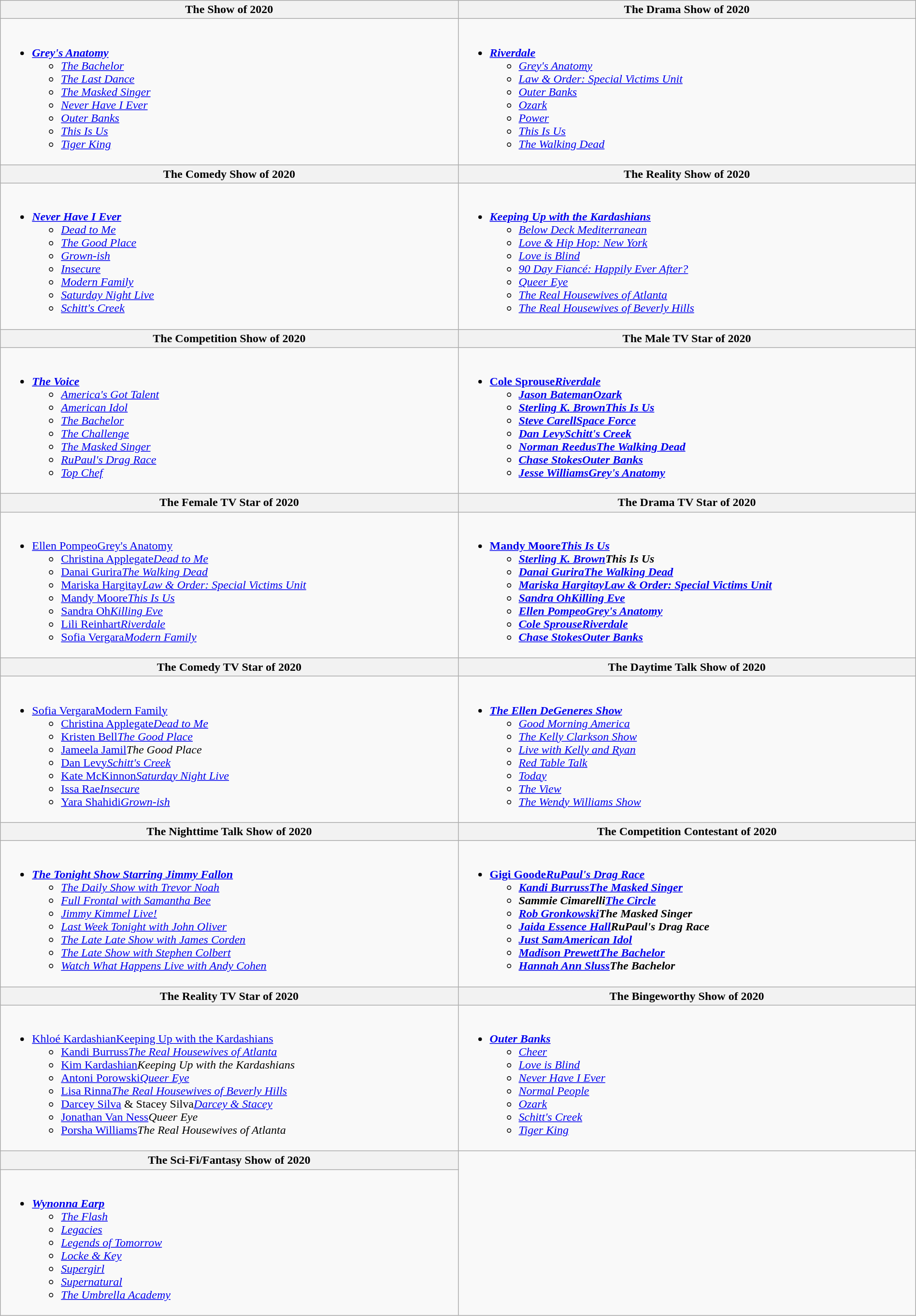<table class="wikitable" style="width:100%;">
<tr>
<th style="width:50%">The Show of 2020</th>
<th style="width:50%">The Drama Show of 2020</th>
</tr>
<tr>
<td valign="top"><br><ul><li><strong><em><a href='#'>Grey's Anatomy</a></em></strong><ul><li><em><a href='#'>The Bachelor</a></em></li><li><em><a href='#'>The Last Dance</a></em></li><li><em><a href='#'>The Masked Singer</a></em></li><li><em><a href='#'>Never Have I Ever</a></em></li><li><em><a href='#'>Outer Banks</a></em></li><li><em><a href='#'>This Is Us</a></em></li><li><em><a href='#'>Tiger King</a></em></li></ul></li></ul></td>
<td valign="top"><br><ul><li><strong><em><a href='#'>Riverdale</a></em></strong><ul><li><em><a href='#'>Grey's Anatomy</a></em></li><li><em><a href='#'>Law & Order: Special Victims Unit</a></em></li><li><em><a href='#'>Outer Banks</a></em></li><li><em><a href='#'>Ozark</a></em></li><li><em><a href='#'>Power</a></em></li><li><em><a href='#'>This Is Us</a></em></li><li><em><a href='#'>The Walking Dead</a></em></li></ul></li></ul></td>
</tr>
<tr>
<th style="width:50%">The Comedy Show of 2020</th>
<th style="width:50%">The Reality Show of 2020</th>
</tr>
<tr>
<td valign="top"><br><ul><li><strong><em><a href='#'>Never Have I Ever</a></em></strong><ul><li><em><a href='#'>Dead to Me</a></em></li><li><em><a href='#'>The Good Place</a></em></li><li><em><a href='#'>Grown-ish</a></em></li><li><em><a href='#'>Insecure</a></em></li><li><em><a href='#'>Modern Family</a></em></li><li><em><a href='#'>Saturday Night Live</a></em></li><li><em><a href='#'>Schitt's Creek</a></em></li></ul></li></ul></td>
<td valign="top"><br><ul><li><strong><em><a href='#'>Keeping Up with the Kardashians</a></em></strong><ul><li><em><a href='#'>Below Deck Mediterranean</a></em></li><li><em><a href='#'>Love & Hip Hop: New York</a></em></li><li><em><a href='#'>Love is Blind</a></em></li><li><em><a href='#'>90 Day Fiancé: Happily Ever After?</a></em></li><li><em><a href='#'>Queer Eye</a></em></li><li><em><a href='#'>The Real Housewives of Atlanta</a></em></li><li><em><a href='#'>The Real Housewives of Beverly Hills</a></em></li></ul></li></ul></td>
</tr>
<tr>
<th style="width:50%">The Competition Show of 2020</th>
<th style="width:50%">The Male TV Star of 2020</th>
</tr>
<tr>
<td valign="top"><br><ul><li><strong><em><a href='#'>The Voice</a></em></strong><ul><li><em><a href='#'>America's Got Talent</a></em></li><li><em><a href='#'>American Idol</a></em></li><li><em><a href='#'>The Bachelor</a></em></li><li><em><a href='#'>The Challenge</a></em></li><li><em><a href='#'>The Masked Singer</a></em></li><li><em><a href='#'>RuPaul's Drag Race</a></em></li><li><em><a href='#'>Top Chef</a></em></li></ul></li></ul></td>
<td valign="top"><br><ul><li><strong><a href='#'>Cole Sprouse</a><em><a href='#'>Riverdale</a><strong><em><ul><li><a href='#'>Jason Bateman</a></em><a href='#'>Ozark</a><em></li><li><a href='#'>Sterling K. Brown</a></em><a href='#'>This Is Us</a><em></li><li><a href='#'>Steve Carell</a></em><a href='#'>Space Force</a><em></li><li><a href='#'>Dan Levy</a></em><a href='#'>Schitt's Creek</a><em></li><li><a href='#'>Norman Reedus</a></em><a href='#'>The Walking Dead</a><em></li><li><a href='#'>Chase Stokes</a></em><a href='#'>Outer Banks</a><em></li><li><a href='#'>Jesse Williams</a></em><a href='#'>Grey's Anatomy</a><em></li></ul></li></ul></td>
</tr>
<tr>
<th style="width:50%">The Female TV Star of 2020</th>
<th style="width:50%">The Drama TV Star of 2020</th>
</tr>
<tr>
<td valign="top"><br><ul><li></strong><a href='#'>Ellen Pompeo</a></em><a href='#'>Grey's Anatomy</a></em></strong><ul><li><a href='#'>Christina Applegate</a><em><a href='#'>Dead to Me</a></em></li><li><a href='#'>Danai Gurira</a><em><a href='#'>The Walking Dead</a></em></li><li><a href='#'>Mariska Hargitay</a><em><a href='#'>Law & Order: Special Victims Unit</a></em></li><li><a href='#'>Mandy Moore</a><em><a href='#'>This Is Us</a></em></li><li><a href='#'>Sandra Oh</a><em><a href='#'>Killing Eve</a></em></li><li><a href='#'>Lili Reinhart</a><em><a href='#'>Riverdale</a></em></li><li><a href='#'>Sofia Vergara</a><em><a href='#'>Modern Family</a></em></li></ul></li></ul></td>
<td valign="top"><br><ul><li><strong><a href='#'>Mandy Moore</a><em><a href='#'>This Is Us</a><strong><em><ul><li><a href='#'>Sterling K. Brown</a></em>This Is Us<em></li><li><a href='#'>Danai Gurira</a></em><a href='#'>The Walking Dead</a><em></li><li><a href='#'>Mariska Hargitay</a></em><a href='#'>Law & Order: Special Victims Unit</a><em></li><li><a href='#'>Sandra Oh</a></em><a href='#'>Killing Eve</a><em></li><li><a href='#'>Ellen Pompeo</a></em><a href='#'>Grey's Anatomy</a><em></li><li><a href='#'>Cole Sprouse</a></em><a href='#'>Riverdale</a><em></li><li><a href='#'>Chase Stokes</a></em><a href='#'>Outer Banks</a><em></li></ul></li></ul></td>
</tr>
<tr>
<th style="width:50%">The Comedy TV Star of 2020</th>
<th style="width:50%">The Daytime Talk Show of 2020</th>
</tr>
<tr>
<td valign="top"><br><ul><li></strong><a href='#'>Sofia Vergara</a></em><a href='#'>Modern Family</a></em></strong><ul><li><a href='#'>Christina Applegate</a><em><a href='#'>Dead to Me</a></em></li><li><a href='#'>Kristen Bell</a><em><a href='#'>The Good Place</a></em></li><li><a href='#'>Jameela Jamil</a><em>The Good Place</em></li><li><a href='#'>Dan Levy</a><em><a href='#'>Schitt's Creek</a></em></li><li><a href='#'>Kate McKinnon</a><em><a href='#'>Saturday Night Live</a></em></li><li><a href='#'>Issa Rae</a><em><a href='#'>Insecure</a></em></li><li><a href='#'>Yara Shahidi</a><em><a href='#'>Grown-ish</a></em></li></ul></li></ul></td>
<td valign="top"><br><ul><li><strong><em><a href='#'>The Ellen DeGeneres Show</a></em></strong><ul><li><em><a href='#'>Good Morning America</a></em></li><li><em><a href='#'>The Kelly Clarkson Show</a></em></li><li><em><a href='#'>Live with Kelly and Ryan</a></em></li><li><em><a href='#'>Red Table Talk</a></em></li><li><em><a href='#'>Today</a></em></li><li><em><a href='#'>The View</a></em></li><li><em><a href='#'>The Wendy Williams Show</a></em></li></ul></li></ul></td>
</tr>
<tr>
<th style="width:50%">The Nighttime Talk Show of 2020</th>
<th style="width:50%">The Competition Contestant of 2020</th>
</tr>
<tr>
<td valign="top"><br><ul><li><strong><em><a href='#'>The Tonight Show Starring Jimmy Fallon</a></em></strong><ul><li><em><a href='#'>The Daily Show with Trevor Noah</a></em></li><li><em><a href='#'>Full Frontal with Samantha Bee</a></em></li><li><em><a href='#'>Jimmy Kimmel Live!</a></em></li><li><em><a href='#'>Last Week Tonight with John Oliver</a></em></li><li><em><a href='#'>The Late Late Show with James Corden</a></em></li><li><em><a href='#'>The Late Show with Stephen Colbert</a></em></li><li><em><a href='#'>Watch What Happens Live with Andy Cohen</a></em></li></ul></li></ul></td>
<td valign="top"><br><ul><li><strong><a href='#'>Gigi Goode</a><em><a href='#'>RuPaul's Drag Race</a><strong><em><ul><li><a href='#'>Kandi Burruss</a></em><a href='#'>The Masked Singer</a><em></li><li>Sammie Cimarelli</em><a href='#'>The Circle</a><em></li><li><a href='#'>Rob Gronkowski</a></em>The Masked Singer<em></li><li><a href='#'>Jaida Essence Hall</a></em>RuPaul's Drag Race<em></li><li><a href='#'>Just Sam</a></em><a href='#'>American Idol</a><em></li><li><a href='#'>Madison Prewett</a></em><a href='#'>The Bachelor</a><em></li><li><a href='#'>Hannah Ann Sluss</a></em>The Bachelor<em></li></ul></li></ul></td>
</tr>
<tr>
<th style="width:50%">The Reality TV Star of 2020</th>
<th style="width:50%">The Bingeworthy Show of 2020</th>
</tr>
<tr>
<td valign="top"><br><ul><li></strong><a href='#'>Khloé Kardashian</a></em><a href='#'>Keeping Up with the Kardashians</a></em></strong><ul><li><a href='#'>Kandi Burruss</a><em><a href='#'>The Real Housewives of Atlanta</a></em></li><li><a href='#'>Kim Kardashian</a><em>Keeping Up with the Kardashians</em></li><li><a href='#'>Antoni Porowski</a><em><a href='#'>Queer Eye</a></em></li><li><a href='#'>Lisa Rinna</a><em><a href='#'>The Real Housewives of Beverly Hills</a></em></li><li><a href='#'>Darcey Silva</a> & Stacey Silva<em><a href='#'>Darcey & Stacey</a></em></li><li><a href='#'>Jonathan Van Ness</a><em>Queer Eye</em></li><li><a href='#'>Porsha Williams</a><em>The Real Housewives of Atlanta</em></li></ul></li></ul></td>
<td valign="top"><br><ul><li><strong><em><a href='#'>Outer Banks</a></em></strong><ul><li><em><a href='#'>Cheer</a></em></li><li><em><a href='#'>Love is Blind</a></em></li><li><em><a href='#'>Never Have I Ever</a></em></li><li><em><a href='#'>Normal People</a></em></li><li><em><a href='#'>Ozark</a></em></li><li><em><a href='#'>Schitt's Creek</a></em></li><li><em><a href='#'>Tiger King</a></em></li></ul></li></ul></td>
</tr>
<tr>
<th style="width:50%">The Sci-Fi/Fantasy Show of 2020</th>
</tr>
<tr>
<td valign="top"><br><ul><li><strong><em><a href='#'>Wynonna Earp</a></em></strong><ul><li><em><a href='#'>The Flash</a></em></li><li><em><a href='#'>Legacies</a></em></li><li><em><a href='#'>Legends of Tomorrow</a></em></li><li><em><a href='#'>Locke & Key</a></em></li><li><em><a href='#'>Supergirl</a></em></li><li><em><a href='#'>Supernatural</a></em></li><li><em><a href='#'>The Umbrella Academy</a></em></li></ul></li></ul></td>
</tr>
</table>
